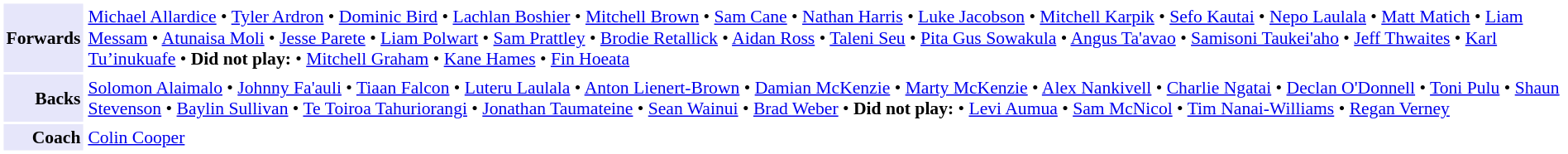<table cellpadding="2" style="border: 1px solid white; font-size:90%;">
<tr>
<td style="text-align:right; background:lavender;"><strong>Forwards</strong></td>
<td style="text-align:left;"><a href='#'>Michael Allardice</a> • <a href='#'>Tyler Ardron</a> • <a href='#'>Dominic Bird</a> • <a href='#'>Lachlan Boshier</a> • <a href='#'>Mitchell Brown</a> • <a href='#'>Sam Cane</a> • <a href='#'>Nathan Harris</a> • <a href='#'>Luke Jacobson</a> • <a href='#'>Mitchell Karpik</a> • <a href='#'>Sefo Kautai</a> • <a href='#'>Nepo Laulala</a> • <a href='#'>Matt Matich</a> • <a href='#'>Liam Messam</a> • <a href='#'>Atunaisa Moli</a> • <a href='#'>Jesse Parete</a> • <a href='#'>Liam Polwart</a> • <a href='#'>Sam Prattley</a> • <a href='#'>Brodie Retallick</a> • <a href='#'>Aidan Ross</a> • <a href='#'>Taleni Seu</a> • <a href='#'>Pita Gus Sowakula</a> • <a href='#'>Angus Ta'avao</a> • <a href='#'>Samisoni Taukei'aho</a> • <a href='#'>Jeff Thwaites</a> • <a href='#'>Karl Tu’inukuafe</a> • <strong>Did not play:</strong> • <a href='#'>Mitchell Graham</a> • <a href='#'>Kane Hames</a> • <a href='#'>Fin Hoeata</a></td>
</tr>
<tr>
<td style="text-align:right; background:lavender;"><strong>Backs</strong></td>
<td style="text-align:left;"><a href='#'>Solomon Alaimalo</a> • <a href='#'>Johnny Fa'auli</a> • <a href='#'>Tiaan Falcon</a> • <a href='#'>Luteru Laulala</a> • <a href='#'>Anton Lienert-Brown</a> • <a href='#'>Damian McKenzie</a> • <a href='#'>Marty McKenzie</a> • <a href='#'>Alex Nankivell</a> • <a href='#'>Charlie Ngatai</a> • <a href='#'>Declan O'Donnell</a> • <a href='#'>Toni Pulu</a> • <a href='#'>Shaun Stevenson</a> • <a href='#'>Baylin Sullivan</a> • <a href='#'>Te Toiroa Tahuriorangi</a> • <a href='#'>Jonathan Taumateine</a> • <a href='#'>Sean Wainui</a> • <a href='#'>Brad Weber</a> • <strong>Did not play:</strong> • <a href='#'>Levi Aumua</a> • <a href='#'>Sam McNicol</a> • <a href='#'>Tim Nanai-Williams</a> • <a href='#'>Regan Verney</a></td>
</tr>
<tr>
<td style="text-align:right; background:lavender;"><strong>Coach</strong></td>
<td style="text-align:left;"><a href='#'>Colin Cooper</a></td>
</tr>
</table>
